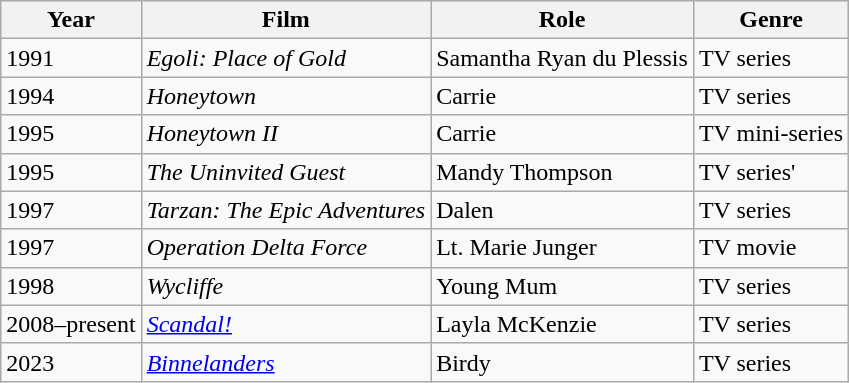<table class="wikitable">
<tr>
<th>Year</th>
<th>Film</th>
<th>Role</th>
<th>Genre</th>
</tr>
<tr>
<td>1991</td>
<td><em>Egoli: Place of Gold</em></td>
<td>Samantha Ryan du Plessis</td>
<td>TV series</td>
</tr>
<tr>
<td>1994</td>
<td><em>Honeytown</em></td>
<td>Carrie</td>
<td>TV series</td>
</tr>
<tr>
<td>1995</td>
<td><em>Honeytown II</em></td>
<td>Carrie</td>
<td>TV mini-series</td>
</tr>
<tr>
<td>1995</td>
<td><em>The Uninvited Guest</em></td>
<td>Mandy Thompson</td>
<td>TV series'</td>
</tr>
<tr>
<td>1997</td>
<td><em>Tarzan: The Epic Adventures</em></td>
<td>Dalen</td>
<td>TV series</td>
</tr>
<tr>
<td>1997</td>
<td><em>Operation Delta Force</em></td>
<td>Lt. Marie Junger</td>
<td>TV movie</td>
</tr>
<tr>
<td>1998</td>
<td><em>Wycliffe</em></td>
<td>Young Mum</td>
<td>TV series</td>
</tr>
<tr>
<td>2008–present</td>
<td><em><a href='#'>Scandal!</a></em></td>
<td>Layla McKenzie</td>
<td>TV series</td>
</tr>
<tr>
<td>2023</td>
<td><em><a href='#'>Binnelanders</a></em></td>
<td>Birdy</td>
<td>TV series</td>
</tr>
</table>
